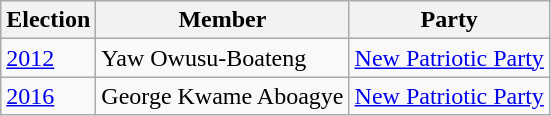<table class="wikitable">
<tr>
<th>Election</th>
<th>Member</th>
<th>Party</th>
</tr>
<tr>
<td><a href='#'>2012</a></td>
<td>Yaw Owusu-Boateng</td>
<td><a href='#'>New Patriotic Party</a></td>
</tr>
<tr>
<td><a href='#'>2016</a></td>
<td>George Kwame Aboagye</td>
<td><a href='#'>New Patriotic Party</a></td>
</tr>
</table>
